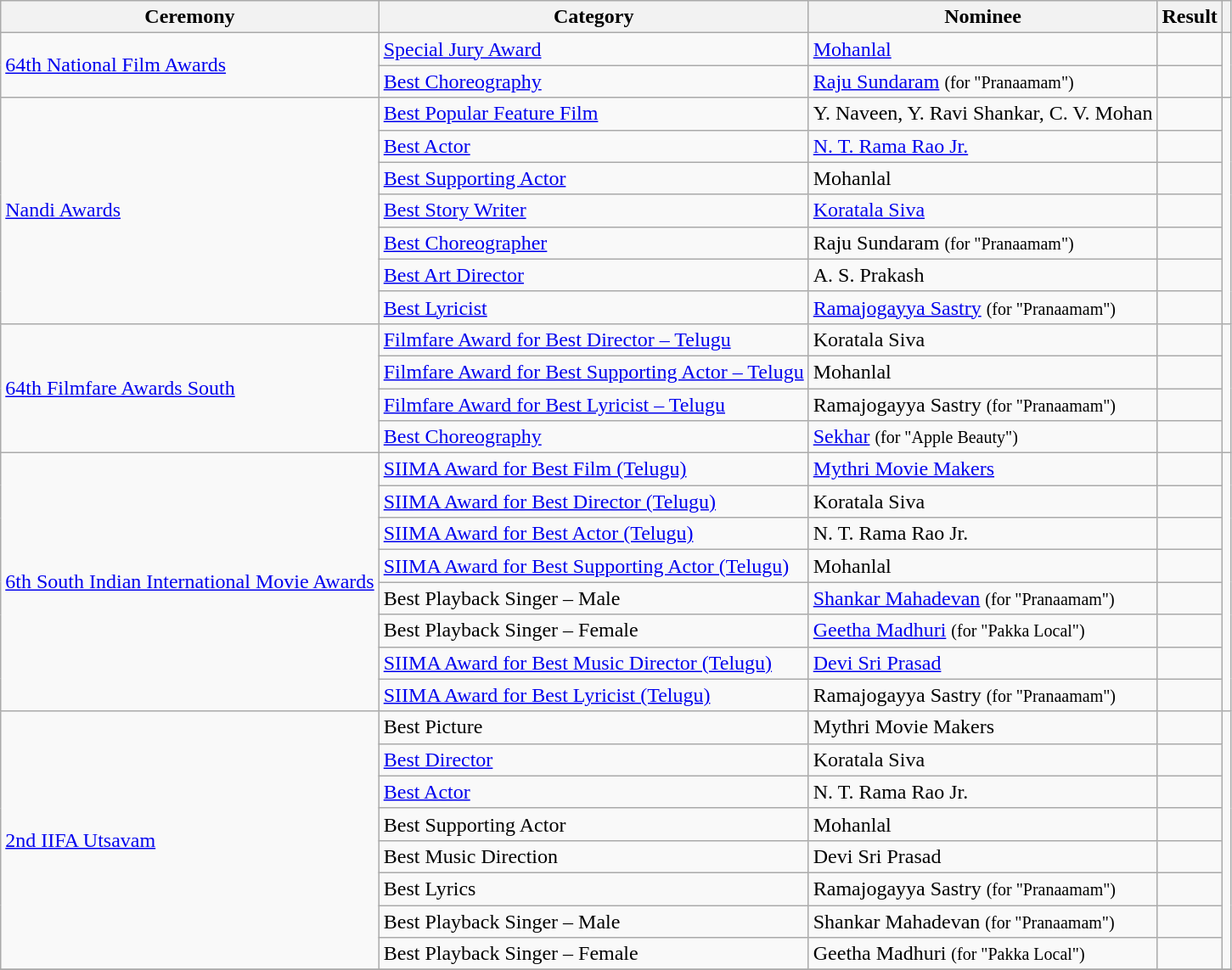<table class="wikitable">
<tr>
<th>Ceremony</th>
<th>Category</th>
<th>Nominee</th>
<th>Result</th>
<th></th>
</tr>
<tr>
<td rowspan="2"><a href='#'>64th National Film Awards</a></td>
<td><a href='#'>Special Jury Award</a></td>
<td><a href='#'>Mohanlal</a></td>
<td></td>
<td rowspan="2"></td>
</tr>
<tr>
<td><a href='#'>Best Choreography</a></td>
<td><a href='#'>Raju Sundaram</a> <small>(for "Pranaamam")</small></td>
<td></td>
</tr>
<tr>
<td rowspan="7"><a href='#'>Nandi Awards</a></td>
<td><a href='#'>Best Popular Feature Film</a></td>
<td>Y. Naveen, Y. Ravi Shankar, C. V. Mohan</td>
<td></td>
<td rowspan="7"></td>
</tr>
<tr>
<td><a href='#'>Best Actor</a></td>
<td><a href='#'>N. T. Rama Rao Jr.</a></td>
<td></td>
</tr>
<tr>
<td><a href='#'>Best Supporting Actor</a></td>
<td>Mohanlal</td>
<td></td>
</tr>
<tr>
<td><a href='#'>Best Story Writer</a></td>
<td><a href='#'>Koratala Siva</a></td>
<td></td>
</tr>
<tr>
<td><a href='#'>Best Choreographer</a></td>
<td>Raju Sundaram <small>(for "Pranaamam")</small></td>
<td></td>
</tr>
<tr>
<td><a href='#'>Best Art Director</a></td>
<td>A. S. Prakash</td>
<td></td>
</tr>
<tr>
<td><a href='#'>Best Lyricist</a></td>
<td><a href='#'>Ramajogayya Sastry</a> <small>(for "Pranaamam")</small></td>
<td></td>
</tr>
<tr>
<td rowspan="4"><a href='#'>64th Filmfare Awards South</a></td>
<td><a href='#'>Filmfare Award for Best Director – Telugu</a></td>
<td>Koratala Siva</td>
<td></td>
<td rowspan="4"></td>
</tr>
<tr>
<td><a href='#'>Filmfare Award for Best Supporting Actor – Telugu</a></td>
<td>Mohanlal</td>
<td></td>
</tr>
<tr>
<td><a href='#'>Filmfare Award for Best Lyricist – Telugu</a></td>
<td>Ramajogayya Sastry <small>(for "Pranaamam")</small></td>
<td></td>
</tr>
<tr>
<td><a href='#'>Best Choreography</a></td>
<td><a href='#'>Sekhar</a> <small>(for "Apple Beauty")</small></td>
<td></td>
</tr>
<tr>
<td rowspan="8"><a href='#'>6th South Indian International Movie Awards</a></td>
<td><a href='#'>SIIMA Award for Best Film (Telugu)</a></td>
<td><a href='#'>Mythri Movie Makers</a></td>
<td></td>
<td rowspan="8"></td>
</tr>
<tr>
<td><a href='#'>SIIMA Award for Best Director (Telugu)</a></td>
<td>Koratala Siva</td>
<td></td>
</tr>
<tr>
<td><a href='#'>SIIMA Award for Best Actor (Telugu)</a></td>
<td>N. T. Rama Rao Jr.</td>
<td></td>
</tr>
<tr>
<td><a href='#'>SIIMA Award for Best Supporting Actor (Telugu)</a></td>
<td>Mohanlal</td>
<td></td>
</tr>
<tr>
<td>Best Playback Singer – Male</td>
<td><a href='#'>Shankar Mahadevan</a> <small>(for "Pranaamam")</small></td>
<td></td>
</tr>
<tr>
<td>Best Playback Singer – Female</td>
<td><a href='#'>Geetha Madhuri</a> <small>(for "Pakka Local")</small></td>
<td></td>
</tr>
<tr>
<td><a href='#'>SIIMA Award for Best Music Director (Telugu)</a></td>
<td><a href='#'>Devi Sri Prasad</a></td>
<td></td>
</tr>
<tr>
<td><a href='#'>SIIMA Award for Best Lyricist (Telugu)</a></td>
<td>Ramajogayya Sastry <small>(for "Pranaamam")</small></td>
<td></td>
</tr>
<tr>
<td rowspan="8"><a href='#'>2nd IIFA Utsavam</a></td>
<td>Best Picture</td>
<td>Mythri Movie Makers</td>
<td></td>
<td rowspan="8"></td>
</tr>
<tr>
<td><a href='#'>Best Director</a></td>
<td>Koratala Siva</td>
<td></td>
</tr>
<tr>
<td><a href='#'>Best Actor</a></td>
<td>N. T. Rama Rao Jr.</td>
<td></td>
</tr>
<tr>
<td>Best Supporting Actor</td>
<td>Mohanlal</td>
<td></td>
</tr>
<tr>
<td>Best Music Direction</td>
<td>Devi Sri Prasad</td>
<td></td>
</tr>
<tr>
<td>Best Lyrics</td>
<td>Ramajogayya Sastry <small>(for "Pranaamam")</small></td>
<td></td>
</tr>
<tr>
<td>Best Playback Singer – Male</td>
<td>Shankar Mahadevan <small>(for "Pranaamam")</small></td>
<td></td>
</tr>
<tr>
<td>Best Playback Singer – Female</td>
<td>Geetha Madhuri <small>(for "Pakka Local")</small></td>
<td></td>
</tr>
<tr>
</tr>
</table>
